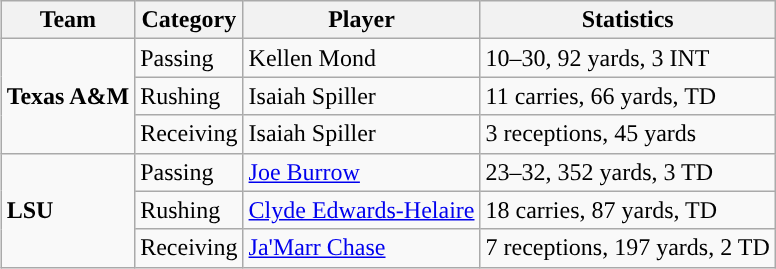<table class="wikitable" style="float: right;">
<tr>
<th>Team</th>
<th>Category</th>
<th>Player</th>
<th>Statistics</th>
</tr>
<tr>
<td rowspan=3><strong>Texas A&M</strong></td>
<td>Passing</td>
<td>Kellen Mond</td>
<td>10–30, 92 yards, 3 INT</td>
</tr>
<tr>
<td>Rushing</td>
<td>Isaiah Spiller</td>
<td>11 carries, 66 yards, TD</td>
</tr>
<tr>
<td>Receiving</td>
<td>Isaiah Spiller</td>
<td>3 receptions, 45 yards</td>
</tr>
<tr>
<td rowspan=3><strong>LSU</strong></td>
<td>Passing</td>
<td><a href='#'>Joe Burrow</a></td>
<td>23–32, 352 yards, 3 TD</td>
</tr>
<tr>
<td>Rushing</td>
<td><a href='#'>Clyde Edwards-Helaire</a></td>
<td>18 carries, 87 yards, TD</td>
</tr>
<tr>
<td>Receiving</td>
<td><a href='#'>Ja'Marr Chase</a></td>
<td>7 receptions, 197 yards, 2 TD</td>
</tr>
</table>
